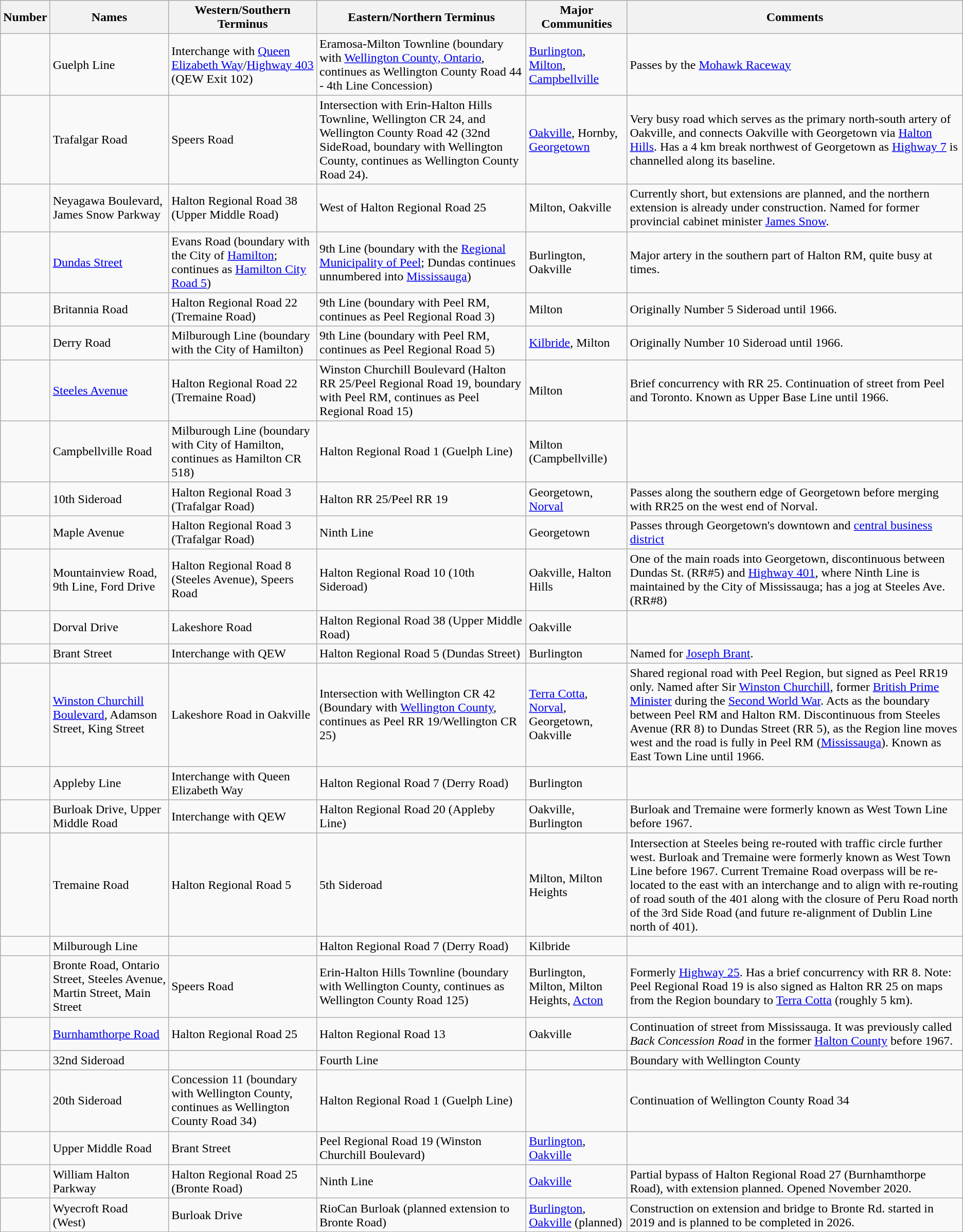<table class="wikitable">
<tr>
<th>Number</th>
<th>Names</th>
<th>Western/Southern Terminus</th>
<th>Eastern/Northern Terminus</th>
<th>Major Communities</th>
<th>Comments</th>
</tr>
<tr>
<td></td>
<td>Guelph Line</td>
<td>Interchange with <a href='#'>Queen Elizabeth Way</a>/<a href='#'>Highway 403</a> (QEW Exit 102)</td>
<td>Eramosa-Milton Townline (boundary with <a href='#'>Wellington County, Ontario</a>, continues as Wellington County Road 44 - 4th Line Concession)</td>
<td><a href='#'>Burlington</a>, <a href='#'>Milton</a>, <a href='#'>Campbellville</a></td>
<td>Passes by the <a href='#'>Mohawk Raceway</a></td>
</tr>
<tr>
<td></td>
<td>Trafalgar Road</td>
<td>Speers Road</td>
<td>Intersection with Erin-Halton Hills Townline, Wellington CR 24, and Wellington County Road 42 (32nd SideRoad, boundary with Wellington County, continues as Wellington County Road 24).</td>
<td><a href='#'>Oakville</a>, Hornby, <a href='#'>Georgetown</a></td>
<td>Very busy road which serves as the primary north-south artery of Oakville, and connects Oakville with Georgetown via <a href='#'>Halton Hills</a>. Has a 4 km break northwest of Georgetown as <a href='#'>Highway 7</a> is channelled along its baseline.</td>
</tr>
<tr>
<td></td>
<td>Neyagawa Boulevard, James Snow Parkway</td>
<td>Halton Regional Road 38 (Upper Middle Road)</td>
<td>West of Halton Regional Road 25</td>
<td>Milton, Oakville</td>
<td>Currently short, but extensions are planned, and the northern extension is already under construction. Named for former provincial cabinet minister <a href='#'>James Snow</a>.</td>
</tr>
<tr>
<td></td>
<td><a href='#'>Dundas Street</a></td>
<td>Evans Road (boundary with the City of <a href='#'>Hamilton</a>; continues as <a href='#'>Hamilton City Road 5</a>)</td>
<td>9th Line (boundary with the <a href='#'>Regional Municipality of Peel</a>; Dundas continues unnumbered into <a href='#'>Mississauga</a>)</td>
<td>Burlington, Oakville</td>
<td>Major artery in the southern part of Halton RM, quite busy at times.</td>
</tr>
<tr>
<td></td>
<td>Britannia Road</td>
<td>Halton Regional Road 22 (Tremaine Road)</td>
<td>9th Line (boundary with Peel RM, continues as Peel Regional Road 3)</td>
<td>Milton</td>
<td>Originally Number 5 Sideroad until 1966.</td>
</tr>
<tr>
<td></td>
<td>Derry Road</td>
<td>Milburough Line (boundary with the City of Hamilton)</td>
<td>9th Line (boundary with Peel RM, continues as Peel Regional Road 5)</td>
<td><a href='#'>Kilbride</a>, Milton</td>
<td>Originally Number 10 Sideroad until 1966.</td>
</tr>
<tr>
<td></td>
<td><a href='#'>Steeles Avenue</a></td>
<td>Halton Regional Road 22 (Tremaine Road)</td>
<td>Winston Churchill Boulevard (Halton RR 25/Peel Regional Road 19, boundary with Peel RM, continues as Peel Regional Road 15)</td>
<td>Milton</td>
<td>Brief concurrency with RR 25. Continuation of street from Peel and Toronto. Known as Upper Base Line until 1966.</td>
</tr>
<tr>
<td></td>
<td>Campbellville Road</td>
<td>Milburough Line (boundary with City of Hamilton, continues as Hamilton CR 518)</td>
<td>Halton Regional Road 1 (Guelph Line)</td>
<td>Milton (Campbellville)</td>
<td></td>
</tr>
<tr>
<td></td>
<td>10th Sideroad</td>
<td>Halton Regional Road 3 (Trafalgar Road)</td>
<td>Halton RR 25/Peel RR 19</td>
<td>Georgetown, <a href='#'>Norval</a></td>
<td>Passes along the southern edge of Georgetown before merging with RR25 on the west end of Norval.</td>
</tr>
<tr>
<td></td>
<td>Maple Avenue</td>
<td>Halton Regional Road 3 (Trafalgar Road)</td>
<td>Ninth Line</td>
<td>Georgetown</td>
<td>Passes through Georgetown's downtown and <a href='#'>central business district</a></td>
</tr>
<tr>
<td></td>
<td>Mountainview Road, 9th Line, Ford Drive</td>
<td>Halton Regional Road 8 (Steeles Avenue), Speers Road</td>
<td>Halton Regional Road 10 (10th Sideroad)</td>
<td>Oakville, Halton Hills</td>
<td>One of the main roads into Georgetown, discontinuous between Dundas St. (RR#5) and <a href='#'>Highway 401</a>, where Ninth Line is maintained by the City of Mississauga; has a jog at Steeles Ave. (RR#8)</td>
</tr>
<tr>
<td></td>
<td>Dorval Drive</td>
<td>Lakeshore Road</td>
<td>Halton Regional Road 38 (Upper Middle Road)</td>
<td>Oakville</td>
<td></td>
</tr>
<tr>
<td></td>
<td>Brant Street</td>
<td>Interchange with QEW</td>
<td>Halton Regional Road 5 (Dundas Street)</td>
<td>Burlington</td>
<td>Named for <a href='#'>Joseph Brant</a>.</td>
</tr>
<tr>
<td><br><br></td>
<td><a href='#'>Winston Churchill Boulevard</a>, Adamson Street, King Street</td>
<td>Lakeshore Road in Oakville</td>
<td>Intersection with Wellington CR 42 (Boundary with <a href='#'>Wellington County</a>, continues as Peel RR 19/Wellington CR 25)</td>
<td><a href='#'>Terra Cotta</a>, <a href='#'>Norval</a>, Georgetown, Oakville</td>
<td>Shared regional road with Peel Region, but signed as Peel RR19 only. Named after Sir <a href='#'>Winston Churchill</a>, former <a href='#'>British Prime Minister</a> during the <a href='#'>Second World War</a>. Acts as the boundary between Peel RM and Halton RM. Discontinuous from Steeles Avenue (RR 8) to Dundas Street (RR 5), as the Region line moves west and the road is fully in Peel RM (<a href='#'>Mississauga</a>). Known as East Town Line until 1966.</td>
</tr>
<tr>
<td></td>
<td>Appleby Line</td>
<td>Interchange with Queen Elizabeth Way</td>
<td>Halton Regional Road 7 (Derry Road)</td>
<td>Burlington</td>
<td></td>
</tr>
<tr>
<td></td>
<td>Burloak Drive, Upper Middle Road</td>
<td>Interchange with QEW</td>
<td>Halton Regional Road 20 (Appleby Line)</td>
<td>Oakville, Burlington</td>
<td>Burloak and Tremaine were formerly known as West Town Line before 1967.</td>
</tr>
<tr>
<td></td>
<td>Tremaine Road</td>
<td>Halton Regional Road 5</td>
<td>5th Sideroad</td>
<td>Milton, Milton Heights</td>
<td>Intersection at Steeles being re-routed with traffic circle further west. Burloak and Tremaine were formerly known as West Town Line before 1967. Current Tremaine Road overpass will be re-located to the east with an interchange and to align with re-routing of road south of the 401 along with the closure of Peru Road north of the 3rd Side Road (and future re-alignment of Dublin Line north of 401).</td>
</tr>
<tr>
<td></td>
<td>Milburough Line</td>
<td></td>
<td>Halton Regional Road 7 (Derry Road)</td>
<td>Kilbride</td>
<td></td>
</tr>
<tr>
<td></td>
<td>Bronte Road, Ontario Street, Steeles Avenue, Martin Street, Main Street</td>
<td>Speers Road</td>
<td>Erin-Halton Hills Townline (boundary with Wellington County, continues as Wellington County Road 125)</td>
<td>Burlington, Milton, Milton Heights, <a href='#'>Acton</a></td>
<td>Formerly <a href='#'>Highway 25</a>. Has a brief concurrency with RR 8. Note: Peel Regional Road 19 is also signed as Halton RR 25 on maps from the Region boundary to <a href='#'>Terra Cotta</a> (roughly 5 km).</td>
</tr>
<tr>
<td></td>
<td><a href='#'>Burnhamthorpe Road</a></td>
<td>Halton Regional Road 25</td>
<td>Halton Regional Road 13</td>
<td>Oakville</td>
<td>Continuation of street from Mississauga. It was previously called <em>Back Concession Road</em> in the former <a href='#'>Halton County</a> before 1967.</td>
</tr>
<tr>
<td></td>
<td>32nd Sideroad</td>
<td></td>
<td>Fourth Line</td>
<td></td>
<td>Boundary with Wellington County</td>
</tr>
<tr>
<td></td>
<td>20th Sideroad</td>
<td>Concession 11 (boundary with Wellington County, continues as Wellington County Road 34)</td>
<td>Halton Regional Road 1 (Guelph Line)</td>
<td></td>
<td>Continuation of Wellington County Road 34</td>
</tr>
<tr>
<td></td>
<td>Upper Middle Road</td>
<td>Brant Street</td>
<td>Peel Regional Road 19 (Winston Churchill Boulevard)</td>
<td><a href='#'>Burlington</a>, <a href='#'>Oakville</a></td>
<td></td>
</tr>
<tr>
<td></td>
<td>William Halton Parkway</td>
<td>Halton Regional Road 25 (Bronte Road)</td>
<td>Ninth Line</td>
<td><a href='#'>Oakville</a></td>
<td>Partial bypass of Halton Regional Road 27 (Burnhamthorpe Road), with extension planned. Opened November 2020.</td>
</tr>
<tr>
<td></td>
<td>Wyecroft Road<br>(West)</td>
<td>Burloak Drive</td>
<td>RioCan Burloak (planned extension to Bronte Road)</td>
<td><a href='#'>Burlington</a>, <a href='#'>Oakville</a> (planned)</td>
<td>Construction on extension and bridge to Bronte Rd. started in 2019 and is planned to be completed in 2026.</td>
</tr>
</table>
